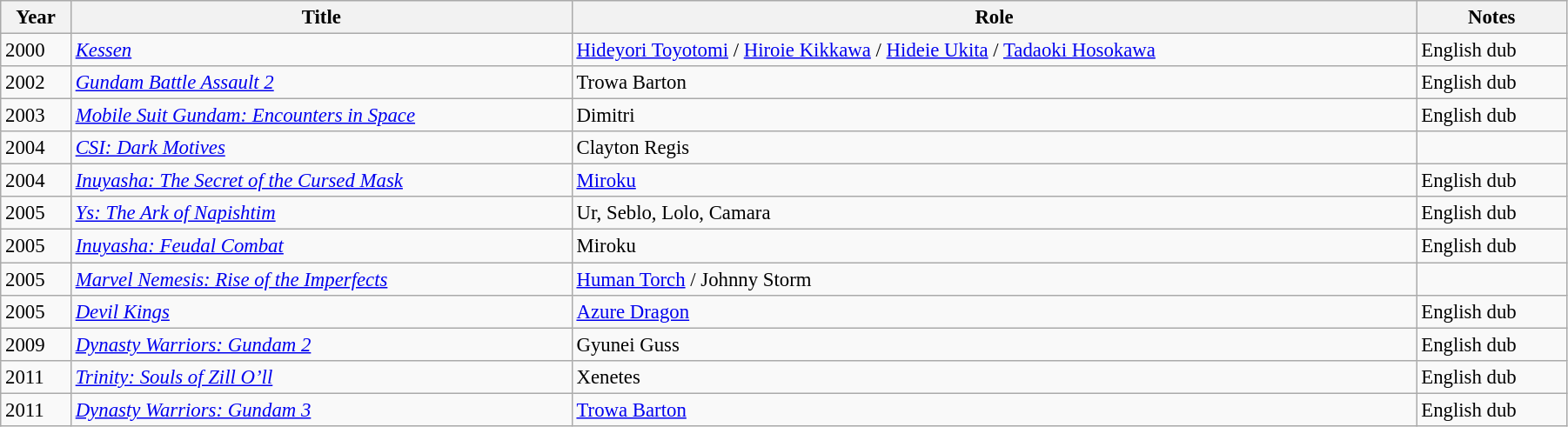<table class="wikitable sortable plainrowheaders" style="width:95%; font-size: 95%">
<tr>
<th>Year</th>
<th>Title</th>
<th>Role</th>
<th class="unsortable">Notes</th>
</tr>
<tr>
<td>2000</td>
<td><em><a href='#'>Kessen</a></em></td>
<td><a href='#'>Hideyori Toyotomi</a> / <a href='#'>Hiroie Kikkawa</a> / <a href='#'>Hideie Ukita</a> / <a href='#'>Tadaoki Hosokawa</a></td>
<td>English dub</td>
</tr>
<tr>
<td>2002</td>
<td><em><a href='#'>Gundam Battle Assault 2</a></em></td>
<td>Trowa Barton</td>
<td>English dub</td>
</tr>
<tr>
<td>2003</td>
<td><em><a href='#'>Mobile Suit Gundam: Encounters in Space</a></em></td>
<td>Dimitri</td>
<td>English dub</td>
</tr>
<tr>
<td>2004</td>
<td><em><a href='#'>CSI: Dark Motives</a></em></td>
<td>Clayton Regis</td>
<td></td>
</tr>
<tr>
<td>2004</td>
<td><em><a href='#'>Inuyasha: The Secret of the Cursed Mask</a></em></td>
<td><a href='#'>Miroku</a></td>
<td>English dub</td>
</tr>
<tr>
<td>2005</td>
<td><em><a href='#'>Ys: The Ark of Napishtim</a></em></td>
<td>Ur, Seblo, Lolo, Camara</td>
<td>English dub</td>
</tr>
<tr>
<td>2005</td>
<td><em><a href='#'>Inuyasha: Feudal Combat</a></em></td>
<td>Miroku</td>
<td>English dub</td>
</tr>
<tr>
<td>2005</td>
<td><em><a href='#'>Marvel Nemesis: Rise of the Imperfects</a></em></td>
<td><a href='#'>Human Torch</a> / Johnny Storm</td>
<td></td>
</tr>
<tr>
<td>2005</td>
<td><em><a href='#'>Devil Kings</a></em></td>
<td><a href='#'>Azure Dragon</a></td>
<td>English dub</td>
</tr>
<tr>
<td>2009</td>
<td><em><a href='#'>Dynasty Warriors: Gundam 2</a></em></td>
<td>Gyunei Guss</td>
<td>English dub</td>
</tr>
<tr>
<td>2011</td>
<td><em><a href='#'>Trinity: Souls of Zill O’ll</a></em></td>
<td>Xenetes</td>
<td>English dub</td>
</tr>
<tr>
<td>2011</td>
<td><em><a href='#'>Dynasty Warriors: Gundam 3</a></em></td>
<td><a href='#'>Trowa Barton</a></td>
<td>English dub</td>
</tr>
</table>
